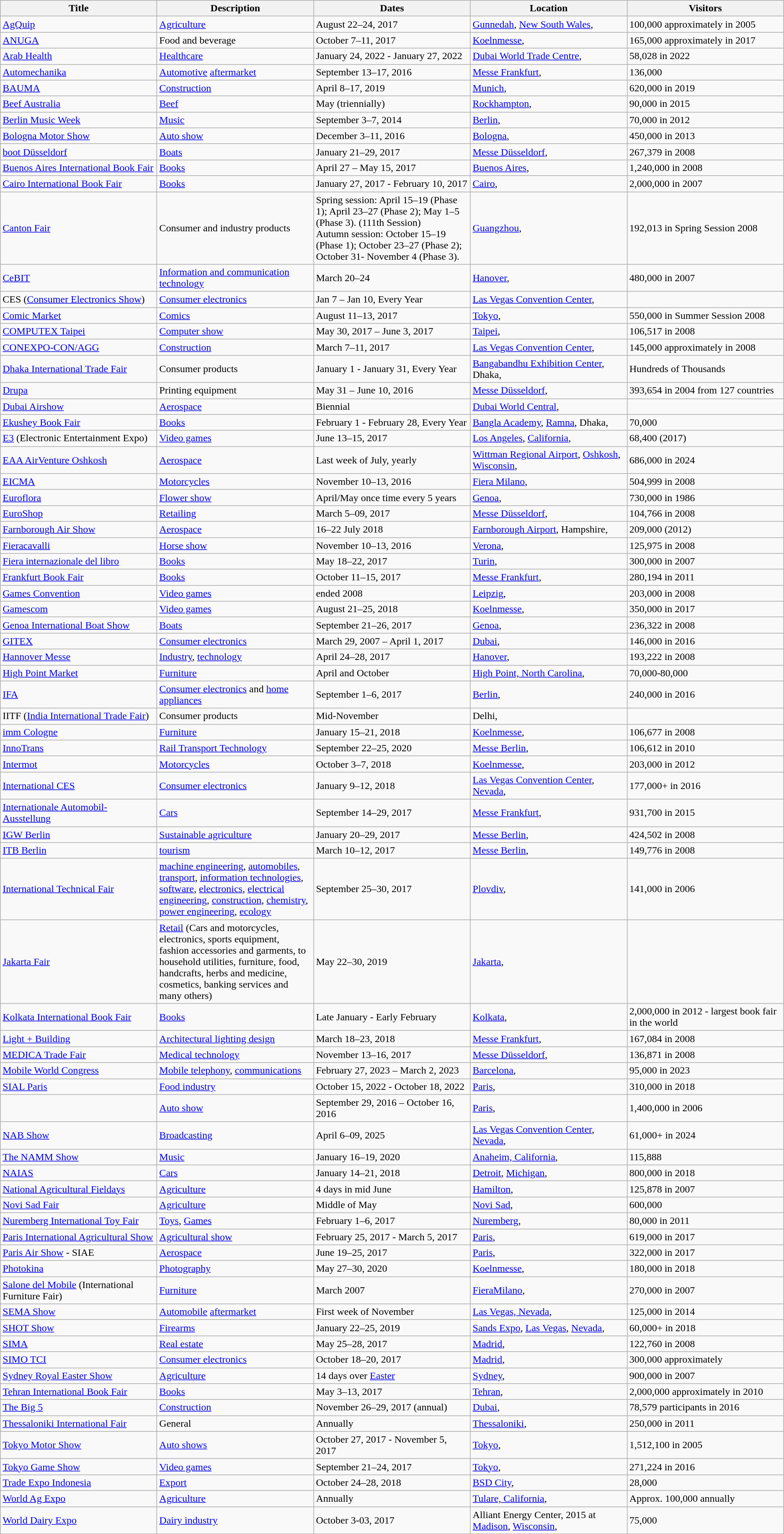<table class="wikitable sortable">
<tr>
<th style="width: 20%">Title</th>
<th style="width: 20%">Description</th>
<th style="width: 20%" data-sort-type="date">Dates</th>
<th style="width: 20%">Location</th>
<th style="width: 20%" data-sort-type="number">Visitors</th>
</tr>
<tr>
<td><a href='#'>AgQuip</a></td>
<td><a href='#'>Agriculture</a></td>
<td>August 22–24, 2017</td>
<td><a href='#'>Gunnedah</a>, <a href='#'>New South Wales</a>, </td>
<td>100,000 approximately in 2005</td>
</tr>
<tr>
<td><a href='#'>ANUGA</a></td>
<td>Food and beverage</td>
<td>October 7–11, 2017</td>
<td><a href='#'>Koelnmesse</a>, </td>
<td>165,000 approximately in 2017</td>
</tr>
<tr>
<td><a href='#'>Arab Health</a></td>
<td><a href='#'>Healthcare</a></td>
<td>January 24, 2022 - January 27, 2022</td>
<td><a href='#'>Dubai World Trade Centre</a>, </td>
<td>58,028 in 2022</td>
</tr>
<tr>
<td><a href='#'>Automechanika</a></td>
<td><a href='#'>Automotive</a> <a href='#'>aftermarket</a></td>
<td>September 13–17, 2016</td>
<td><a href='#'>Messe Frankfurt</a>, </td>
<td>136,000</td>
</tr>
<tr>
<td><a href='#'>BAUMA</a></td>
<td><a href='#'>Construction</a></td>
<td>April 8–17, 2019</td>
<td><a href='#'>Munich</a>, </td>
<td>620,000 in 2019</td>
</tr>
<tr>
<td><a href='#'>Beef Australia</a></td>
<td><a href='#'>Beef</a></td>
<td>May (triennially)</td>
<td><a href='#'>Rockhampton</a>, </td>
<td>90,000 in 2015</td>
</tr>
<tr>
<td><a href='#'>Berlin Music Week</a></td>
<td><a href='#'>Music</a></td>
<td>September 3–7, 2014</td>
<td><a href='#'>Berlin</a>, </td>
<td>70,000 in 2012</td>
</tr>
<tr>
<td><a href='#'>Bologna Motor Show</a></td>
<td><a href='#'>Auto show</a></td>
<td>December 3–11, 2016</td>
<td><a href='#'>Bologna</a>, </td>
<td>450,000 in 2013</td>
</tr>
<tr>
<td><a href='#'>boot Düsseldorf</a></td>
<td><a href='#'>Boats</a></td>
<td>January 21–29, 2017</td>
<td><a href='#'>Messe Düsseldorf</a>, </td>
<td>267,379 in 2008</td>
</tr>
<tr>
<td><a href='#'>Buenos Aires International Book Fair</a></td>
<td><a href='#'>Books</a></td>
<td>April 27 – May 15, 2017</td>
<td><a href='#'>Buenos Aires</a>, </td>
<td>1,240,000 in 2008</td>
</tr>
<tr>
<td><a href='#'>Cairo International Book Fair</a></td>
<td><a href='#'>Books</a></td>
<td>January 27, 2017 - February 10, 2017</td>
<td><a href='#'>Cairo</a>, </td>
<td>2,000,000 in 2007</td>
</tr>
<tr>
<td><a href='#'>Canton Fair</a></td>
<td>Consumer and industry products</td>
<td>Spring session: April 15–19 (Phase 1); April 23–27 (Phase 2); May 1–5 (Phase 3). (111th Session)<br>Autumn session: October 15–19 (Phase 1); October 23–27 (Phase 2); October 31- November 4 (Phase 3).</td>
<td><a href='#'>Guangzhou</a>, </td>
<td>192,013 in Spring Session 2008</td>
</tr>
<tr>
<td><a href='#'>CeBIT</a></td>
<td><a href='#'>Information and communication technology</a></td>
<td>March 20–24</td>
<td><a href='#'>Hanover</a>, </td>
<td>480,000 in 2007</td>
</tr>
<tr>
<td>CES (<a href='#'>Consumer Electronics Show</a>)</td>
<td><a href='#'>Consumer electronics</a></td>
<td>Jan 7 – Jan 10, Every Year</td>
<td><a href='#'>Las Vegas Convention Center</a>, </td>
<td></td>
</tr>
<tr>
<td><a href='#'>Comic Market</a></td>
<td><a href='#'>Comics</a></td>
<td>August 11–13, 2017</td>
<td><a href='#'>Tokyo</a>, </td>
<td>550,000 in Summer Session 2008</td>
</tr>
<tr>
<td><a href='#'>COMPUTEX Taipei</a></td>
<td><a href='#'>Computer show</a></td>
<td>May 30, 2017 – June 3, 2017</td>
<td><a href='#'>Taipei</a>, </td>
<td>106,517 in 2008</td>
</tr>
<tr>
<td><a href='#'>CONEXPO-CON/AGG</a></td>
<td><a href='#'>Construction</a></td>
<td>March 7–11, 2017</td>
<td><a href='#'>Las Vegas Convention Center</a>, </td>
<td>145,000 approximately in 2008</td>
</tr>
<tr>
<td><a href='#'>Dhaka International Trade Fair</a></td>
<td>Consumer products</td>
<td>January 1 - January 31, Every Year</td>
<td><a href='#'>Bangabandhu Exhibition Center</a>, Dhaka, </td>
<td>Hundreds of Thousands</td>
</tr>
<tr>
<td><a href='#'>Drupa</a></td>
<td>Printing equipment</td>
<td>May 31 – June 10, 2016</td>
<td><a href='#'>Messe Düsseldorf</a>, </td>
<td>393,654 in 2004 from 127 countries</td>
</tr>
<tr>
<td><a href='#'>Dubai Airshow</a></td>
<td><a href='#'>Aerospace</a></td>
<td>Biennial</td>
<td><a href='#'>Dubai World Central</a>, </td>
<td></td>
</tr>
<tr>
<td><a href='#'>Ekushey Book Fair</a></td>
<td><a href='#'>Books</a></td>
<td>February 1 - February 28, Every Year</td>
<td><a href='#'>Bangla Academy</a>, <a href='#'>Ramna</a>, Dhaka, </td>
<td>70,000</td>
</tr>
<tr>
<td><a href='#'>E3</a> (Electronic Entertainment Expo)</td>
<td><a href='#'>Video games</a></td>
<td>June 13–15, 2017</td>
<td><a href='#'>Los Angeles</a>, <a href='#'>California</a>, </td>
<td>68,400 (2017)</td>
</tr>
<tr>
<td><a href='#'>EAA AirVenture Oshkosh</a></td>
<td><a href='#'>Aerospace</a></td>
<td>Last week of July, yearly</td>
<td><a href='#'>Wittman Regional Airport</a>, <a href='#'>Oshkosh</a>,  <a href='#'>Wisconsin</a>, </td>
<td>686,000 in 2024</td>
</tr>
<tr>
<td><a href='#'>EICMA</a></td>
<td><a href='#'>Motorcycles</a></td>
<td>November 10–13, 2016</td>
<td><a href='#'>Fiera Milano</a>, </td>
<td>504,999 in 2008</td>
</tr>
<tr>
<td><a href='#'>Euroflora</a></td>
<td><a href='#'>Flower show</a></td>
<td>April/May once time every 5 years</td>
<td><a href='#'>Genoa</a>, </td>
<td>730,000 in 1986</td>
</tr>
<tr>
<td><a href='#'>EuroShop</a></td>
<td><a href='#'>Retailing</a></td>
<td>March 5–09, 2017</td>
<td><a href='#'>Messe Düsseldorf</a>, </td>
<td>104,766 in 2008</td>
</tr>
<tr>
<td><a href='#'>Farnborough Air Show</a></td>
<td><a href='#'>Aerospace</a></td>
<td>16–22 July 2018</td>
<td><a href='#'>Farnborough Airport</a>, Hampshire, </td>
<td>209,000 (2012)</td>
</tr>
<tr>
<td><a href='#'>Fieracavalli</a></td>
<td><a href='#'>Horse show</a></td>
<td>November 10–13, 2016</td>
<td><a href='#'>Verona</a>, </td>
<td>125,975 in 2008</td>
</tr>
<tr>
<td><a href='#'>Fiera internazionale del libro</a></td>
<td><a href='#'>Books</a></td>
<td>May 18–22, 2017</td>
<td><a href='#'>Turin</a>, </td>
<td>300,000 in 2007</td>
</tr>
<tr>
<td><a href='#'>Frankfurt Book Fair</a></td>
<td><a href='#'>Books</a></td>
<td>October 11–15, 2017</td>
<td><a href='#'>Messe Frankfurt</a>, </td>
<td>280,194 in 2011</td>
</tr>
<tr>
<td><a href='#'>Games Convention</a></td>
<td><a href='#'>Video games</a></td>
<td>ended 2008</td>
<td><a href='#'>Leipzig</a>, </td>
<td>203,000 in 2008</td>
</tr>
<tr>
<td><a href='#'>Gamescom</a></td>
<td><a href='#'>Video games</a></td>
<td>August 21–25, 2018</td>
<td><a href='#'>Koelnmesse</a>, </td>
<td>350,000 in 2017</td>
</tr>
<tr>
<td><a href='#'>Genoa International Boat Show</a></td>
<td><a href='#'>Boats</a></td>
<td>September 21–26, 2017</td>
<td><a href='#'>Genoa</a>, </td>
<td>236,322 in 2008</td>
</tr>
<tr>
<td><a href='#'>GITEX</a></td>
<td><a href='#'>Consumer electronics</a></td>
<td>March 29, 2007 – April 1, 2017</td>
<td><a href='#'>Dubai</a>, </td>
<td>146,000 in 2016</td>
</tr>
<tr>
<td><a href='#'>Hannover Messe</a></td>
<td><a href='#'>Industry</a>, <a href='#'>technology</a></td>
<td>April 24–28, 2017</td>
<td><a href='#'>Hanover</a>, </td>
<td>193,222 in 2008</td>
</tr>
<tr>
<td><a href='#'>High Point Market</a></td>
<td><a href='#'>Furniture</a></td>
<td>April and October</td>
<td><a href='#'>High Point, North Carolina</a>, </td>
<td>70,000-80,000</td>
</tr>
<tr>
<td><a href='#'>IFA</a></td>
<td><a href='#'>Consumer electronics</a> and <a href='#'>home appliances</a></td>
<td>September 1–6, 2017</td>
<td><a href='#'>Berlin</a>, </td>
<td>240,000 in 2016</td>
</tr>
<tr>
<td>IITF (<a href='#'>India International Trade Fair</a>)</td>
<td>Consumer products</td>
<td>Mid-November</td>
<td>Delhi, </td>
<td></td>
</tr>
<tr>
<td><a href='#'>imm Cologne</a></td>
<td><a href='#'>Furniture</a></td>
<td>January 15–21, 2018</td>
<td><a href='#'>Koelnmesse</a>, </td>
<td>106,677 in 2008</td>
</tr>
<tr>
<td><a href='#'>InnoTrans</a></td>
<td><a href='#'>Rail Transport Technology</a></td>
<td>September 22–25, 2020</td>
<td><a href='#'>Messe Berlin</a>, </td>
<td>106,612 in 2010</td>
</tr>
<tr>
<td><a href='#'>Intermot</a></td>
<td><a href='#'>Motorcycles</a></td>
<td>October 3–7, 2018</td>
<td><a href='#'>Koelnmesse</a>, </td>
<td>203,000 in 2012</td>
</tr>
<tr>
<td><a href='#'>International CES</a></td>
<td><a href='#'>Consumer electronics</a></td>
<td>January 9–12, 2018</td>
<td><a href='#'>Las Vegas Convention Center</a>, <a href='#'>Nevada</a>, </td>
<td>177,000+ in 2016</td>
</tr>
<tr>
<td><a href='#'>Internationale Automobil-Ausstellung</a></td>
<td><a href='#'>Cars</a></td>
<td>September 14–29, 2017</td>
<td><a href='#'>Messe Frankfurt</a>, </td>
<td>931,700 in 2015</td>
</tr>
<tr>
<td><a href='#'>IGW Berlin</a></td>
<td><a href='#'>Sustainable agriculture</a></td>
<td>January 20–29, 2017</td>
<td><a href='#'>Messe Berlin</a>, </td>
<td>424,502 in 2008</td>
</tr>
<tr>
<td><a href='#'>ITB Berlin</a></td>
<td><a href='#'>tourism</a></td>
<td>March 10–12, 2017</td>
<td><a href='#'>Messe Berlin</a>, </td>
<td>149,776 in 2008</td>
</tr>
<tr>
<td><a href='#'>International Technical Fair</a></td>
<td><a href='#'>machine engineering</a>, <a href='#'>automobiles</a>, <a href='#'>transport</a>, <a href='#'>information technologies</a>, <a href='#'>software</a>, <a href='#'>electronics</a>, <a href='#'>electrical engineering</a>, <a href='#'>construction</a>, <a href='#'>chemistry</a>, <a href='#'>power engineering</a>, <a href='#'>ecology</a></td>
<td>September 25–30, 2017</td>
<td><a href='#'>Plovdiv</a>, </td>
<td>141,000 in 2006</td>
</tr>
<tr>
<td><a href='#'>Jakarta Fair</a></td>
<td><a href='#'>Retail</a> (Cars and motorcycles, electronics, sports equipment, fashion accessories and garments, to household utilities, furniture, food, handcrafts, herbs and medicine, cosmetics, banking services and many others)</td>
<td>May 22–30, 2019</td>
<td><a href='#'>Jakarta</a>, </td>
<td></td>
</tr>
<tr>
<td><a href='#'>Kolkata International Book Fair</a></td>
<td><a href='#'>Books</a></td>
<td>Late January - Early February</td>
<td><a href='#'>Kolkata</a>, </td>
<td>2,000,000 in 2012 - largest book fair in the world</td>
</tr>
<tr>
<td><a href='#'>Light + Building</a></td>
<td><a href='#'>Architectural lighting design</a></td>
<td>March 18–23, 2018</td>
<td><a href='#'>Messe Frankfurt</a>, </td>
<td>167,084 in 2008</td>
</tr>
<tr>
<td><a href='#'>MEDICA Trade Fair</a></td>
<td><a href='#'>Medical technology</a></td>
<td>November 13–16, 2017</td>
<td><a href='#'>Messe Düsseldorf</a>, </td>
<td>136,871 in 2008</td>
</tr>
<tr>
<td><a href='#'>Mobile World Congress</a></td>
<td><a href='#'>Mobile telephony</a>, <a href='#'>communications</a></td>
<td>February 27, 2023 – March 2, 2023</td>
<td><a href='#'>Barcelona</a>, </td>
<td>95,000 in 2023</td>
</tr>
<tr>
<td><a href='#'>SIAL Paris</a></td>
<td><a href='#'>Food industry</a></td>
<td>October 15, 2022 - October 18, 2022</td>
<td><a href='#'>Paris</a>, </td>
<td>310,000 in 2018</td>
</tr>
<tr>
<td></td>
<td><a href='#'>Auto show</a></td>
<td>September 29, 2016 – October 16, 2016</td>
<td><a href='#'>Paris</a>, </td>
<td>1,400,000 in 2006</td>
</tr>
<tr>
<td><a href='#'>NAB Show</a></td>
<td><a href='#'>Broadcasting</a></td>
<td>April 6–09, 2025</td>
<td><a href='#'>Las Vegas Convention Center</a>, <a href='#'>Nevada</a>, </td>
<td>61,000+ in 2024</td>
</tr>
<tr>
<td><a href='#'>The NAMM Show</a></td>
<td><a href='#'>Music</a></td>
<td>January 16–19, 2020</td>
<td><a href='#'>Anaheim, California</a>, </td>
<td>115,888</td>
</tr>
<tr>
<td><a href='#'>NAIAS</a></td>
<td><a href='#'>Cars</a></td>
<td>January 14–21, 2018</td>
<td><a href='#'>Detroit</a>, <a href='#'>Michigan</a>, </td>
<td>800,000 in 2018</td>
</tr>
<tr>
<td><a href='#'>National Agricultural Fieldays</a></td>
<td><a href='#'>Agriculture</a></td>
<td>4 days in mid June</td>
<td><a href='#'>Hamilton</a>, </td>
<td>125,878 in 2007</td>
</tr>
<tr>
<td><a href='#'>Novi Sad Fair</a></td>
<td><a href='#'>Agriculture</a></td>
<td>Middle of May</td>
<td><a href='#'>Novi Sad</a>, </td>
<td>600,000</td>
</tr>
<tr>
<td><a href='#'>Nuremberg International Toy Fair</a></td>
<td><a href='#'>Toys</a>, <a href='#'>Games</a></td>
<td>February 1–6, 2017</td>
<td><a href='#'>Nuremberg</a>, </td>
<td>80,000 in 2011</td>
</tr>
<tr>
<td><a href='#'>Paris International Agricultural Show</a></td>
<td><a href='#'>Agricultural show</a></td>
<td>February 25, 2017 - March 5, 2017</td>
<td><a href='#'>Paris</a>, </td>
<td>619,000 in 2017</td>
</tr>
<tr>
<td><a href='#'>Paris Air Show</a> - SIAE</td>
<td><a href='#'>Aerospace</a></td>
<td>June 19–25, 2017</td>
<td><a href='#'>Paris</a>, </td>
<td>322,000 in 2017</td>
</tr>
<tr>
<td><a href='#'>Photokina</a></td>
<td><a href='#'>Photography</a></td>
<td>May 27–30, 2020</td>
<td><a href='#'>Koelnmesse</a>, </td>
<td>180,000 in 2018</td>
</tr>
<tr>
<td><a href='#'>Salone del Mobile</a> (International Furniture Fair)</td>
<td><a href='#'>Furniture</a></td>
<td>March 2007</td>
<td><a href='#'>FieraMilano</a>, </td>
<td>270,000 in 2007</td>
</tr>
<tr>
<td><a href='#'>SEMA Show</a></td>
<td><a href='#'>Automobile</a> <a href='#'>aftermarket</a></td>
<td>First week of November</td>
<td><a href='#'>Las Vegas, Nevada</a>, </td>
<td>125,000 in 2014</td>
</tr>
<tr>
<td><a href='#'>SHOT Show</a></td>
<td><a href='#'>Firearms</a></td>
<td>January 22–25, 2019</td>
<td><a href='#'>Sands Expo</a>, <a href='#'>Las Vegas</a>, <a href='#'>Nevada</a>, </td>
<td>60,000+ in 2018</td>
</tr>
<tr>
<td><a href='#'>SIMA</a></td>
<td><a href='#'>Real estate</a></td>
<td>May 25–28, 2017</td>
<td><a href='#'>Madrid</a>, </td>
<td>122,760 in 2008</td>
</tr>
<tr>
<td><a href='#'>SIMO TCI</a></td>
<td><a href='#'>Consumer electronics</a></td>
<td>October 18–20, 2017</td>
<td><a href='#'>Madrid</a>, </td>
<td>300,000 approximately</td>
</tr>
<tr>
<td><a href='#'>Sydney Royal Easter Show</a></td>
<td><a href='#'>Agriculture</a></td>
<td>14 days over <a href='#'>Easter</a></td>
<td><a href='#'>Sydney</a>, </td>
<td>900,000 in 2007</td>
</tr>
<tr>
<td><a href='#'>Tehran International Book Fair</a></td>
<td><a href='#'>Books</a></td>
<td>May 3–13, 2017</td>
<td><a href='#'>Tehran</a>, </td>
<td>2,000,000 approximately in 2010</td>
</tr>
<tr>
<td><a href='#'>The Big 5</a></td>
<td><a href='#'>Construction</a></td>
<td>November 26–29, 2017 (annual)</td>
<td><a href='#'>Dubai</a>, </td>
<td>78,579 participants in 2016</td>
</tr>
<tr>
<td><a href='#'>Thessaloniki International Fair</a></td>
<td>General</td>
<td>Annually</td>
<td><a href='#'>Thessaloniki</a>, </td>
<td>250,000 in 2011</td>
</tr>
<tr>
<td><a href='#'>Tokyo Motor Show</a></td>
<td><a href='#'>Auto shows</a></td>
<td>October 27, 2017 - November 5, 2017</td>
<td><a href='#'>Tokyo</a>, </td>
<td>1,512,100 in 2005</td>
</tr>
<tr>
<td><a href='#'>Tokyo Game Show</a></td>
<td><a href='#'>Video games</a></td>
<td>September 21–24, 2017</td>
<td><a href='#'>Tokyo</a>, </td>
<td>271,224 in 2016</td>
</tr>
<tr>
<td><a href='#'>Trade Expo Indonesia</a></td>
<td><a href='#'>Export</a></td>
<td>October 24–28, 2018</td>
<td><a href='#'>BSD City</a>, </td>
<td>28,000</td>
</tr>
<tr>
<td><a href='#'>World Ag Expo</a></td>
<td><a href='#'>Agriculture</a></td>
<td>Annually</td>
<td><a href='#'>Tulare, California</a>, </td>
<td>Approx. 100,000 annually</td>
</tr>
<tr>
<td><a href='#'>World Dairy Expo</a></td>
<td><a href='#'>Dairy industry</a></td>
<td>October 3-03, 2017</td>
<td>Alliant Energy Center, 2015 at <a href='#'>Madison</a>, <a href='#'>Wisconsin</a>, </td>
<td>75,000</td>
</tr>
</table>
